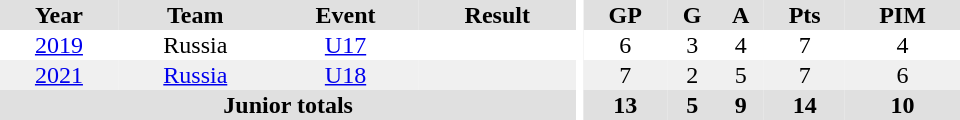<table border="0" cellpadding="1" cellspacing="0" ID="Table3" style="text-align:center; width:40em">
<tr ALIGN="center" bgcolor="#e0e0e0">
<th>Year</th>
<th>Team</th>
<th>Event</th>
<th>Result</th>
<th rowspan="100" bgcolor="#ffffff"></th>
<th>GP</th>
<th>G</th>
<th>A</th>
<th>Pts</th>
<th>PIM</th>
</tr>
<tr>
<td><a href='#'>2019</a></td>
<td>Russia</td>
<td><a href='#'>U17</a></td>
<td></td>
<td>6</td>
<td>3</td>
<td>4</td>
<td>7</td>
<td>4</td>
</tr>
<tr bgcolor="#f0f0f0">
<td><a href='#'>2021</a></td>
<td><a href='#'>Russia</a></td>
<td><a href='#'>U18</a></td>
<td></td>
<td>7</td>
<td>2</td>
<td>5</td>
<td>7</td>
<td>6</td>
</tr>
<tr bgcolor="#e0e0e0">
<th colspan="4">Junior totals</th>
<th>13</th>
<th>5</th>
<th>9</th>
<th>14</th>
<th>10</th>
</tr>
</table>
